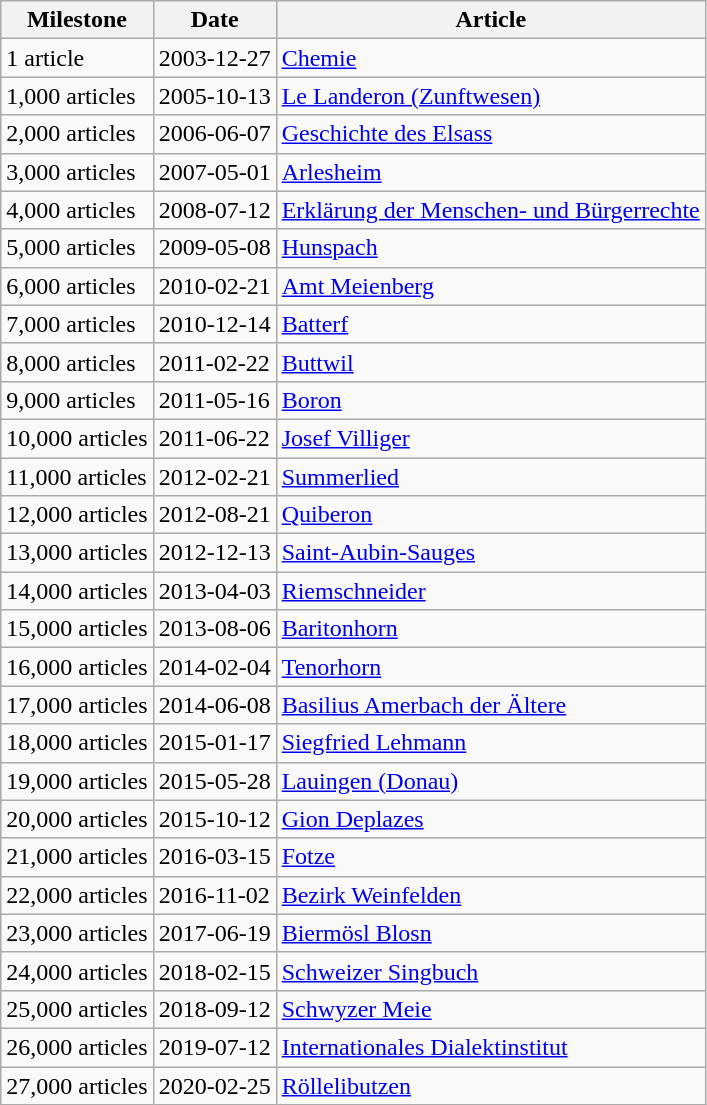<table class="wikitable sortable">
<tr>
<th colspan="1">Milestone</th>
<th colspan="1">Date</th>
<th colspan="1">Article</th>
</tr>
<tr>
<td>1 article</td>
<td>2003-12-27</td>
<td><a href='#'>Chemie</a></td>
</tr>
<tr>
<td>1,000 articles</td>
<td>2005-10-13</td>
<td><a href='#'>Le Landeron (Zunftwesen)</a></td>
</tr>
<tr>
<td>2,000 articles</td>
<td>2006-06-07</td>
<td><a href='#'>Geschichte des Elsass</a></td>
</tr>
<tr>
<td>3,000 articles</td>
<td>2007-05-01</td>
<td><a href='#'>Arlesheim</a></td>
</tr>
<tr>
<td>4,000 articles</td>
<td>2008-07-12</td>
<td><a href='#'>Erklärung der Menschen- und Bürgerrechte</a></td>
</tr>
<tr>
<td>5,000 articles</td>
<td>2009-05-08</td>
<td><a href='#'>Hunspach</a></td>
</tr>
<tr>
<td>6,000 articles</td>
<td>2010-02-21</td>
<td><a href='#'>Amt Meienberg</a></td>
</tr>
<tr>
<td>7,000 articles</td>
<td>2010-12-14</td>
<td><a href='#'>Batterf</a></td>
</tr>
<tr>
<td>8,000 articles</td>
<td>2011-02-22</td>
<td><a href='#'>Buttwil</a></td>
</tr>
<tr>
<td>9,000 articles</td>
<td>2011-05-16</td>
<td><a href='#'>Boron</a></td>
</tr>
<tr>
<td>10,000 articles</td>
<td>2011-06-22</td>
<td><a href='#'>Josef Villiger</a></td>
</tr>
<tr>
<td>11,000 articles</td>
<td>2012-02-21</td>
<td><a href='#'>Summerlied</a></td>
</tr>
<tr>
<td>12,000 articles</td>
<td>2012-08-21</td>
<td><a href='#'>Quiberon</a></td>
</tr>
<tr>
<td>13,000 articles</td>
<td>2012-12-13</td>
<td><a href='#'>Saint-Aubin-Sauges</a></td>
</tr>
<tr>
<td>14,000 articles</td>
<td>2013-04-03</td>
<td><a href='#'>Riemschneider</a></td>
</tr>
<tr>
<td>15,000 articles</td>
<td>2013-08-06</td>
<td><a href='#'>Baritonhorn</a></td>
</tr>
<tr>
<td>16,000 articles</td>
<td>2014-02-04</td>
<td><a href='#'>Tenorhorn</a></td>
</tr>
<tr>
<td>17,000 articles</td>
<td>2014-06-08</td>
<td><a href='#'>Basilius Amerbach der Ältere</a></td>
</tr>
<tr>
<td>18,000 articles</td>
<td>2015-01-17</td>
<td><a href='#'>Siegfried Lehmann</a></td>
</tr>
<tr>
<td>19,000 articles</td>
<td>2015-05-28</td>
<td><a href='#'>Lauingen (Donau)</a></td>
</tr>
<tr>
<td>20,000 articles</td>
<td>2015-10-12</td>
<td><a href='#'>Gion Deplazes</a></td>
</tr>
<tr>
<td>21,000 articles</td>
<td>2016-03-15</td>
<td><a href='#'>Fotze</a></td>
</tr>
<tr>
<td>22,000 articles</td>
<td>2016-11-02</td>
<td><a href='#'>Bezirk Weinfelden</a></td>
</tr>
<tr>
<td>23,000 articles</td>
<td>2017-06-19</td>
<td><a href='#'>Biermösl Blosn</a></td>
</tr>
<tr>
<td>24,000 articles</td>
<td>2018-02-15</td>
<td><a href='#'>Schweizer Singbuch</a></td>
</tr>
<tr>
<td>25,000 articles</td>
<td>2018-09-12</td>
<td><a href='#'>Schwyzer Meie</a></td>
</tr>
<tr>
<td>26,000 articles</td>
<td>2019-07-12</td>
<td><a href='#'>Internationales Dialektinstitut</a></td>
</tr>
<tr>
<td>27,000 articles</td>
<td>2020-02-25</td>
<td><a href='#'>Röllelibutzen</a></td>
</tr>
</table>
